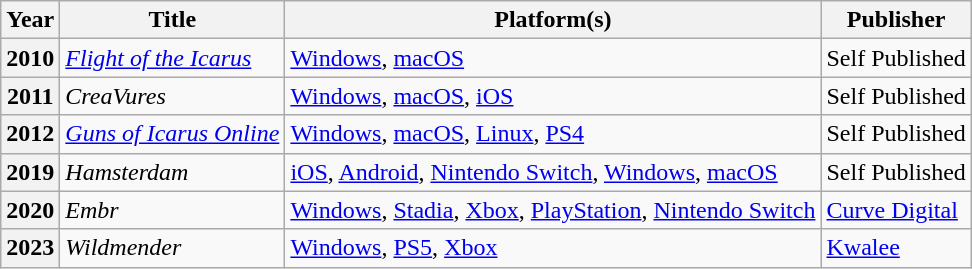<table class="wikitable sortable plainrowheaders">
<tr>
<th scope="col">Year</th>
<th scope="col">Title</th>
<th scope="col">Platform(s)</th>
<th scope="col">Publisher</th>
</tr>
<tr>
<th scope="row">2010</th>
<td><em><a href='#'>Flight of the Icarus</a></em></td>
<td><a href='#'>Windows</a>, <a href='#'>macOS</a></td>
<td>Self Published</td>
</tr>
<tr>
<th scope="row">2011</th>
<td><em>CreaVures</em></td>
<td><a href='#'>Windows</a>, <a href='#'>macOS</a>, <a href='#'>iOS</a></td>
<td>Self Published</td>
</tr>
<tr>
<th scope="row">2012</th>
<td><em><a href='#'>Guns of Icarus Online</a></em></td>
<td><a href='#'>Windows</a>, <a href='#'>macOS</a>, <a href='#'>Linux</a>, <a href='#'>PS4</a></td>
<td>Self Published</td>
</tr>
<tr>
<th scope="row">2019</th>
<td><em>Hamsterdam</em></td>
<td><a href='#'>iOS</a>, <a href='#'>Android</a>, <a href='#'>Nintendo Switch</a>, <a href='#'>Windows</a>, <a href='#'>macOS</a></td>
<td>Self Published</td>
</tr>
<tr>
<th scope="row">2020</th>
<td><em>Embr</em></td>
<td><a href='#'>Windows</a>, <a href='#'>Stadia</a>, <a href='#'>Xbox</a>, <a href='#'>PlayStation</a>, <a href='#'>Nintendo Switch</a></td>
<td><a href='#'>Curve Digital</a></td>
</tr>
<tr>
<th scope="row">2023</th>
<td><em>Wildmender</em></td>
<td><a href='#'>Windows</a>, <a href='#'>PS5</a>, <a href='#'>Xbox</a></td>
<td><a href='#'>Kwalee</a></td>
</tr>
</table>
